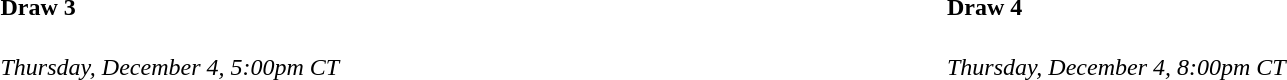<table>
<tr>
<td valign="top" width="10%"><br><h4>Draw 3</h4><em>Thursday, December 4, 5:00pm CT</em>



</td>
<td valign="top" width="10%"><br><h4>Draw 4</h4><em>Thursday, December 4, 8:00pm CT</em>



</td>
</tr>
</table>
